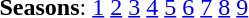<table id="toc" class="toc" summary="Contents">
<tr>
<td><br><strong>Seasons</strong>: <a href='#'>1</a> <a href='#'>2</a> <a href='#'>3</a> <a href='#'>4</a> <a href='#'>5</a> <a href='#'>6</a> <a href='#'>7</a> <a href='#'>8</a> <a href='#'>9</a></td>
</tr>
</table>
